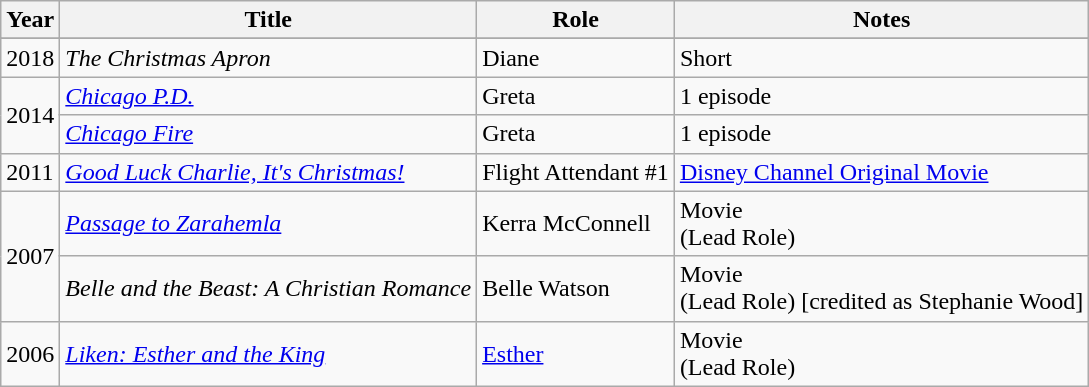<table class="wikitable sortable">
<tr>
<th>Year</th>
<th>Title</th>
<th>Role</th>
<th>Notes</th>
</tr>
<tr>
</tr>
<tr>
<td>2018</td>
<td><em>The Christmas Apron</em></td>
<td>Diane</td>
<td>Short</td>
</tr>
<tr>
<td rowspan=2>2014</td>
<td><em><a href='#'>Chicago P.D.</a></em></td>
<td>Greta</td>
<td>1 episode</td>
</tr>
<tr>
<td><em><a href='#'>Chicago Fire</a></em></td>
<td>Greta</td>
<td>1 episode</td>
</tr>
<tr>
<td>2011</td>
<td><em><a href='#'>Good Luck Charlie, It's Christmas!</a></em></td>
<td>Flight Attendant #1</td>
<td><a href='#'>Disney Channel Original Movie</a></td>
</tr>
<tr>
<td rowspan=2>2007</td>
<td><em><a href='#'>Passage to Zarahemla</a></em></td>
<td>Kerra McConnell</td>
<td>Movie<br>(Lead Role)</td>
</tr>
<tr>
<td><em>Belle and the Beast: A Christian Romance</em></td>
<td>Belle Watson</td>
<td>Movie<br>(Lead Role) [credited as Stephanie Wood]</td>
</tr>
<tr>
<td>2006</td>
<td><em><a href='#'>Liken: Esther and the King</a></em></td>
<td><a href='#'>Esther</a></td>
<td>Movie<br>(Lead Role)</td>
</tr>
</table>
